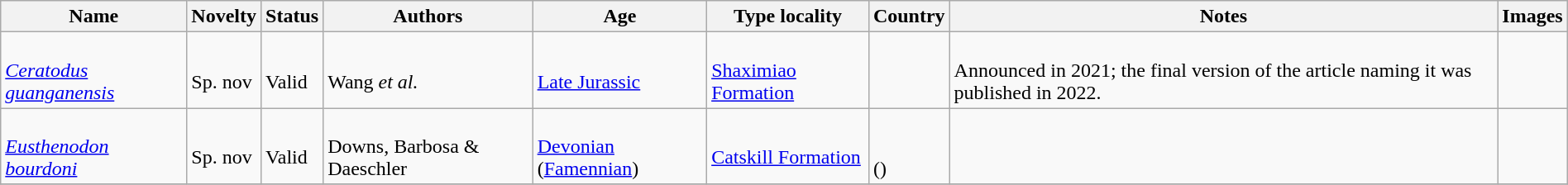<table class="wikitable sortable" align="center" width="100%">
<tr>
<th>Name</th>
<th>Novelty</th>
<th>Status</th>
<th>Authors</th>
<th>Age</th>
<th>Type locality</th>
<th>Country</th>
<th>Notes</th>
<th>Images</th>
</tr>
<tr>
<td><br><em><a href='#'>Ceratodus guanganensis</a></em></td>
<td><br>Sp. nov</td>
<td><br>Valid</td>
<td><br>Wang <em>et al.</em></td>
<td><br><a href='#'>Late Jurassic</a></td>
<td><br><a href='#'>Shaximiao Formation</a></td>
<td><br></td>
<td><br>Announced in 2021; the final version of the article naming it was published in 2022.</td>
<td></td>
</tr>
<tr>
<td><br><em><a href='#'>Eusthenodon bourdoni</a></em></td>
<td><br>Sp. nov</td>
<td><br>Valid</td>
<td><br>Downs, Barbosa & Daeschler</td>
<td><br><a href='#'>Devonian</a> (<a href='#'>Famennian</a>)</td>
<td><br><a href='#'>Catskill Formation</a></td>
<td><br><br>()</td>
<td></td>
<td></td>
</tr>
<tr>
</tr>
</table>
